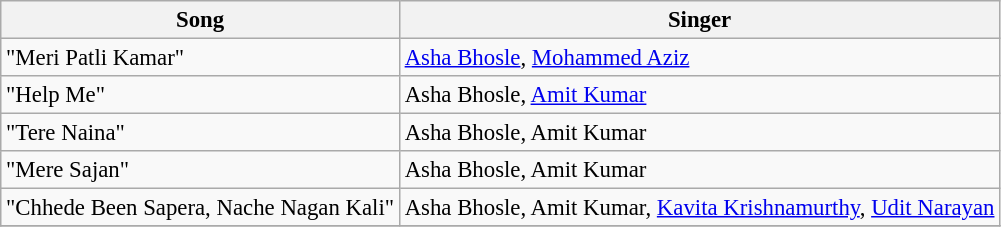<table class="wikitable" style="font-size:95%;">
<tr>
<th>Song</th>
<th>Singer</th>
</tr>
<tr>
<td>"Meri Patli Kamar"</td>
<td><a href='#'>Asha Bhosle</a>, <a href='#'>Mohammed Aziz</a></td>
</tr>
<tr>
<td>"Help Me"</td>
<td>Asha Bhosle, <a href='#'>Amit Kumar</a></td>
</tr>
<tr>
<td>"Tere Naina"</td>
<td>Asha Bhosle, Amit Kumar</td>
</tr>
<tr>
<td>"Mere Sajan"</td>
<td>Asha Bhosle, Amit Kumar</td>
</tr>
<tr>
<td>"Chhede Been Sapera, Nache Nagan Kali"</td>
<td>Asha Bhosle, Amit Kumar, <a href='#'>Kavita Krishnamurthy</a>, <a href='#'>Udit Narayan</a></td>
</tr>
<tr>
</tr>
</table>
